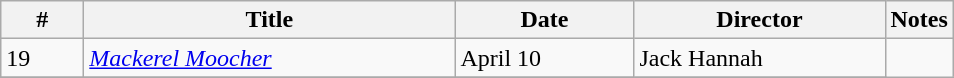<table class="wikitable">
<tr>
<th style="width:3em">#</th>
<th style="width:15em">Title</th>
<th style="width:7em">Date</th>
<th style="width:10em">Director</th>
<th>Notes</th>
</tr>
<tr>
<td>19</td>
<td><em><a href='#'>Mackerel Moocher</a></em></td>
<td>April 10</td>
<td>Jack Hannah</td>
</tr>
<tr>
</tr>
</table>
